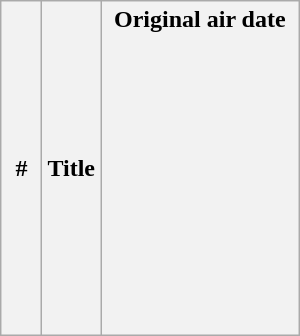<table class="wikitable plainrowheaders" style="width=100%; margin:auto; background:#FFFFFF;">
<tr>
<th width="20">#</th>
<th>Title</th>
<th width="125">Original air date<br><br><br><br><br><br><br><br><br><br><br><br></th>
</tr>
</table>
